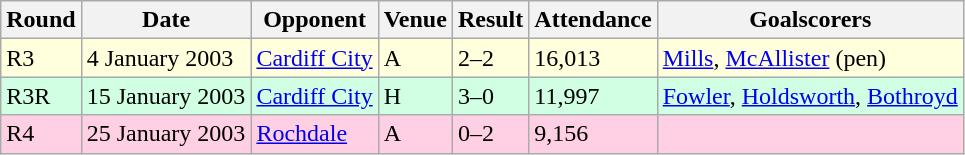<table class="wikitable">
<tr>
<th>Round</th>
<th>Date</th>
<th>Opponent</th>
<th>Venue</th>
<th>Result</th>
<th>Attendance</th>
<th>Goalscorers</th>
</tr>
<tr style="background-color: #ffffdd;">
<td>R3</td>
<td>4 January 2003</td>
<td><a href='#'>Cardiff City</a></td>
<td>A</td>
<td>2–2</td>
<td>16,013</td>
<td><a href='#'>Mills</a>, <a href='#'>McAllister</a> (pen)</td>
</tr>
<tr style="background-color: #d0ffe3;">
<td>R3R</td>
<td>15 January 2003</td>
<td><a href='#'>Cardiff City</a></td>
<td>H</td>
<td>3–0</td>
<td>11,997</td>
<td><a href='#'>Fowler</a>, <a href='#'>Holdsworth</a>, <a href='#'>Bothroyd</a></td>
</tr>
<tr style="background-color: #ffd0e3;">
<td>R4</td>
<td>25 January 2003</td>
<td><a href='#'>Rochdale</a></td>
<td>A</td>
<td>0–2</td>
<td>9,156</td>
<td></td>
</tr>
</table>
